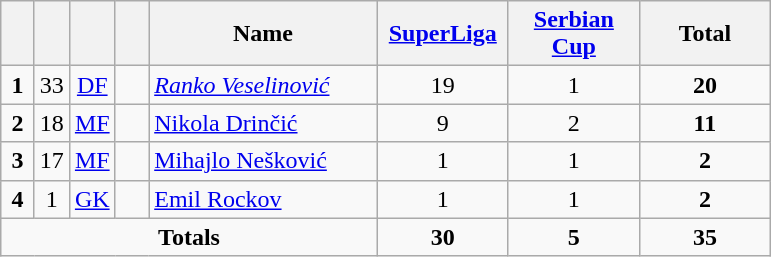<table class="wikitable" style="text-align:center">
<tr>
<th width="15"></th>
<th width="15"></th>
<th width="15"></th>
<th width="15"></th>
<th width="145">Name</th>
<th width="80"><strong><a href='#'>SuperLiga</a></strong></th>
<th width="80"><strong><a href='#'>Serbian Cup</a></strong></th>
<th width="80">Total</th>
</tr>
<tr>
<td><strong>1</strong></td>
<td>33</td>
<td><a href='#'>DF</a></td>
<td></td>
<td align="left"><em><a href='#'>Ranko Veselinović</a></em></td>
<td>19</td>
<td>1</td>
<td><strong>20</strong></td>
</tr>
<tr>
<td><strong>2</strong></td>
<td>18</td>
<td><a href='#'>MF</a></td>
<td></td>
<td align="left"><a href='#'>Nikola Drinčić</a></td>
<td>9</td>
<td>2</td>
<td><strong>11</strong></td>
</tr>
<tr>
<td><strong>3</strong></td>
<td>17</td>
<td><a href='#'>MF</a></td>
<td></td>
<td align="left"><a href='#'>Mihajlo Nešković</a></td>
<td>1</td>
<td>1</td>
<td><strong>2</strong></td>
</tr>
<tr>
<td><strong>4</strong></td>
<td>1</td>
<td><a href='#'>GK</a></td>
<td></td>
<td align="left"><a href='#'>Emil Rockov</a></td>
<td>1</td>
<td>1</td>
<td><strong>2</strong></td>
</tr>
<tr>
<td colspan="5"><strong>Totals</strong></td>
<td><strong>30</strong></td>
<td><strong>5</strong></td>
<td><strong>35</strong></td>
</tr>
</table>
